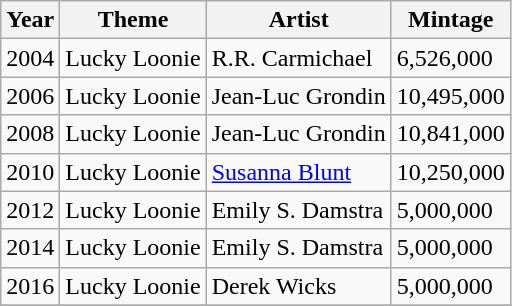<table class="wikitable">
<tr>
<th>Year</th>
<th>Theme</th>
<th>Artist</th>
<th>Mintage</th>
</tr>
<tr>
<td>2004</td>
<td>Lucky Loonie</td>
<td>R.R. Carmichael</td>
<td>6,526,000</td>
</tr>
<tr>
<td>2006</td>
<td>Lucky Loonie</td>
<td>Jean-Luc Grondin</td>
<td>10,495,000 </td>
</tr>
<tr>
<td>2008</td>
<td>Lucky Loonie</td>
<td>Jean-Luc Grondin</td>
<td>10,841,000</td>
</tr>
<tr>
<td>2010</td>
<td>Lucky Loonie</td>
<td><a href='#'>Susanna Blunt</a></td>
<td>10,250,000</td>
</tr>
<tr>
<td>2012</td>
<td>Lucky Loonie</td>
<td>Emily S. Damstra</td>
<td>5,000,000</td>
</tr>
<tr>
<td>2014</td>
<td>Lucky Loonie</td>
<td>Emily S. Damstra</td>
<td>5,000,000</td>
</tr>
<tr>
<td>2016</td>
<td>Lucky Loonie</td>
<td>Derek Wicks</td>
<td>5,000,000</td>
</tr>
<tr>
</tr>
</table>
